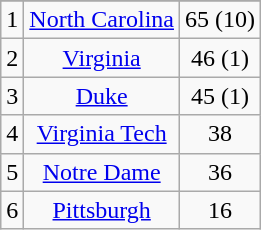<table class="wikitable" style="display: inline-table;">
<tr align="center">
</tr>
<tr align="center">
<td>1</td>
<td><a href='#'>North Carolina</a></td>
<td>65 (10)</td>
</tr>
<tr align="center">
<td>2</td>
<td><a href='#'>Virginia</a></td>
<td>46 (1)</td>
</tr>
<tr align="center">
<td>3</td>
<td><a href='#'>Duke</a></td>
<td>45 (1)</td>
</tr>
<tr align="center">
<td>4</td>
<td><a href='#'>Virginia Tech</a></td>
<td>38</td>
</tr>
<tr align="center">
<td>5</td>
<td><a href='#'>Notre Dame</a></td>
<td>36</td>
</tr>
<tr align="center">
<td>6</td>
<td><a href='#'>Pittsburgh</a></td>
<td>16</td>
</tr>
</table>
